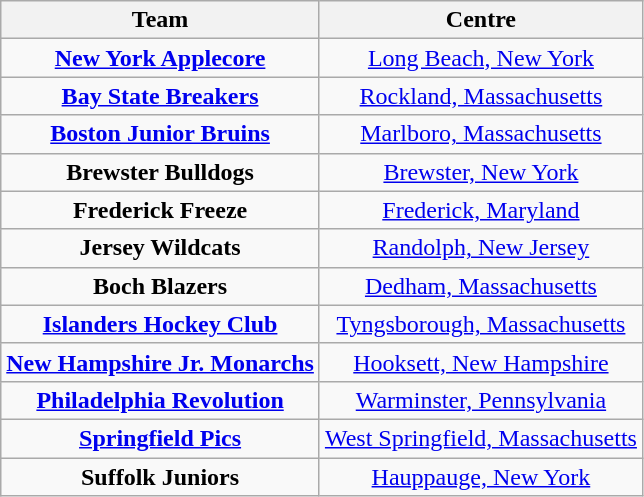<table class="wikitable">
<tr align="center">
<th>Team</th>
<th>Centre</th>
</tr>
<tr align="center">
<td><strong><a href='#'>New York Applecore</a></strong></td>
<td><a href='#'>Long Beach, New York</a></td>
</tr>
<tr align="center">
<td><strong><a href='#'>Bay State Breakers</a></strong></td>
<td><a href='#'>Rockland, Massachusetts</a></td>
</tr>
<tr align="center">
<td><strong><a href='#'>Boston Junior Bruins</a></strong></td>
<td><a href='#'>Marlboro, Massachusetts</a></td>
</tr>
<tr align="center">
<td><strong>Brewster Bulldogs</strong></td>
<td><a href='#'>Brewster, New York</a></td>
</tr>
<tr align="center">
<td><strong>Frederick Freeze</strong></td>
<td><a href='#'>Frederick, Maryland</a></td>
</tr>
<tr align="center">
<td><strong>Jersey Wildcats</strong></td>
<td><a href='#'>Randolph, New Jersey</a></td>
</tr>
<tr align="center">
<td><strong>Boch Blazers</strong></td>
<td><a href='#'>Dedham, Massachusetts</a></td>
</tr>
<tr align="center">
<td><strong><a href='#'>Islanders Hockey Club</a></strong></td>
<td><a href='#'>Tyngsborough, Massachusetts</a></td>
</tr>
<tr align="center">
<td><strong><a href='#'>New Hampshire Jr. Monarchs</a></strong></td>
<td><a href='#'>Hooksett, New Hampshire</a></td>
</tr>
<tr align="center">
<td><strong><a href='#'>Philadelphia Revolution</a></strong></td>
<td><a href='#'>Warminster, Pennsylvania</a></td>
</tr>
<tr align="center">
<td><strong><a href='#'>Springfield Pics</a></strong></td>
<td><a href='#'>West Springfield, Massachusetts</a></td>
</tr>
<tr align="center">
<td><strong>Suffolk Juniors</strong></td>
<td><a href='#'>Hauppauge, New York</a></td>
</tr>
</table>
